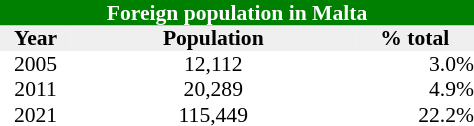<table class="toc" cellpadding="0" cellspacing="0"  style="width:25%; float:right; text-align:center; clear:all; margin-left:8px; font-size:90%;">
<tr>
<th colspan="20" style="background:green; color:white;">Foreign population in Malta</th>
</tr>
<tr style="background:#efefef;">
<th width=15%>Year</th>
<th width=60%>Population</th>
<th width=25%>% total</th>
</tr>
<tr>
<td>2005</td>
<td align=center>12,112</td>
<td align=right>3.0%</td>
</tr>
<tr>
<td>2011</td>
<td align=center>20,289</td>
<td align=right>4.9%</td>
</tr>
<tr>
<td>2021</td>
<td align=center>115,449</td>
<td align=right>22.2%</td>
</tr>
</table>
